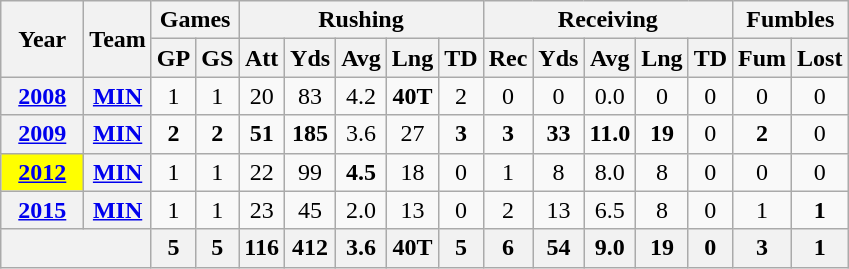<table class="wikitable" style="text-align:center">
<tr>
<th rowspan="2">Year</th>
<th rowspan="2">Team</th>
<th colspan="2">Games</th>
<th colspan="5">Rushing</th>
<th colspan="5">Receiving</th>
<th colspan="2">Fumbles</th>
</tr>
<tr>
<th>GP</th>
<th>GS</th>
<th>Att</th>
<th>Yds</th>
<th>Avg</th>
<th>Lng</th>
<th>TD</th>
<th>Rec</th>
<th>Yds</th>
<th>Avg</th>
<th>Lng</th>
<th>TD</th>
<th>Fum</th>
<th>Lost</th>
</tr>
<tr>
<th><a href='#'>2008</a></th>
<th><a href='#'>MIN</a></th>
<td>1</td>
<td>1</td>
<td>20</td>
<td>83</td>
<td>4.2</td>
<td><strong>40T</strong></td>
<td>2</td>
<td>0</td>
<td>0</td>
<td>0.0</td>
<td>0</td>
<td>0</td>
<td>0</td>
<td>0</td>
</tr>
<tr>
<th><a href='#'>2009</a></th>
<th><a href='#'>MIN</a></th>
<td><strong>2</strong></td>
<td><strong>2</strong></td>
<td><strong>51</strong></td>
<td><strong>185</strong></td>
<td>3.6</td>
<td>27</td>
<td><strong>3</strong></td>
<td><strong>3</strong></td>
<td><strong>33</strong></td>
<td><strong>11.0</strong></td>
<td><strong>19</strong></td>
<td>0</td>
<td><strong>2</strong></td>
<td>0</td>
</tr>
<tr>
<th style="background:#ffff00; width:3em"><a href='#'>2012</a></th>
<th><a href='#'>MIN</a></th>
<td>1</td>
<td>1</td>
<td>22</td>
<td>99</td>
<td><strong>4.5</strong></td>
<td>18</td>
<td>0</td>
<td>1</td>
<td>8</td>
<td>8.0</td>
<td>8</td>
<td>0</td>
<td>0</td>
<td>0</td>
</tr>
<tr>
<th><a href='#'>2015</a></th>
<th><a href='#'>MIN</a></th>
<td>1</td>
<td>1</td>
<td>23</td>
<td>45</td>
<td>2.0</td>
<td>13</td>
<td>0</td>
<td>2</td>
<td>13</td>
<td>6.5</td>
<td>8</td>
<td>0</td>
<td>1</td>
<td><strong>1</strong></td>
</tr>
<tr>
<th colspan="2"></th>
<th>5</th>
<th>5</th>
<th>116</th>
<th>412</th>
<th>3.6</th>
<th>40T</th>
<th>5</th>
<th>6</th>
<th>54</th>
<th>9.0</th>
<th>19</th>
<th>0</th>
<th>3</th>
<th>1</th>
</tr>
</table>
